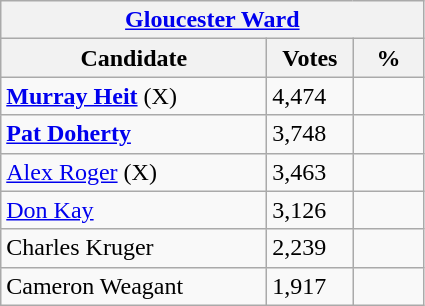<table class="wikitable">
<tr>
<th colspan="3"><a href='#'>Gloucester Ward</a></th>
</tr>
<tr>
<th style="width: 170px">Candidate</th>
<th style="width: 50px">Votes</th>
<th style="width: 40px">%</th>
</tr>
<tr>
<td><strong><a href='#'>Murray Heit</a></strong> (X)</td>
<td>4,474</td>
<td></td>
</tr>
<tr>
<td><strong><a href='#'>Pat Doherty</a></strong></td>
<td>3,748</td>
<td></td>
</tr>
<tr>
<td><a href='#'>Alex Roger</a> (X)</td>
<td>3,463</td>
<td></td>
</tr>
<tr>
<td><a href='#'>Don Kay</a></td>
<td>3,126</td>
<td></td>
</tr>
<tr>
<td>Charles Kruger</td>
<td>2,239</td>
<td></td>
</tr>
<tr>
<td>Cameron Weagant</td>
<td>1,917</td>
<td></td>
</tr>
</table>
